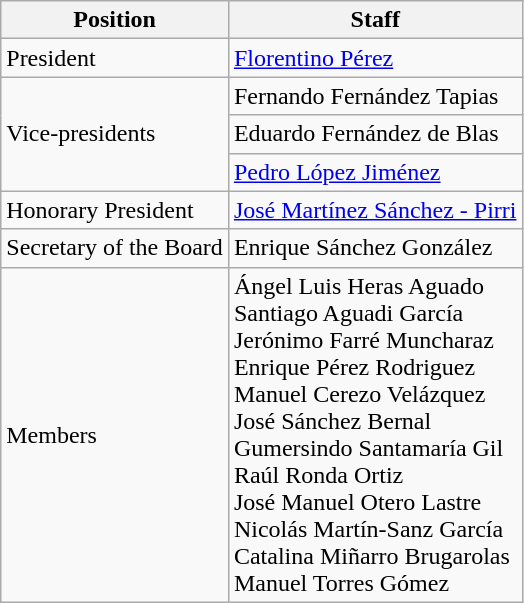<table class=wikitable>
<tr>
<th>Position</th>
<th>Staff</th>
</tr>
<tr>
<td>President</td>
<td><a href='#'>Florentino Pérez</a></td>
</tr>
<tr>
<td rowspan="3">Vice-presidents</td>
<td>Fernando Fernández Tapias</td>
</tr>
<tr>
<td>Eduardo Fernández de Blas</td>
</tr>
<tr>
<td><a href='#'>Pedro López Jiménez</a></td>
</tr>
<tr>
<td>Honorary President</td>
<td><a href='#'>José Martínez Sánchez - Pirri</a></td>
</tr>
<tr>
<td>Secretary of the Board</td>
<td>Enrique Sánchez González</td>
</tr>
<tr>
<td>Members</td>
<td>Ángel Luis Heras Aguado<br>Santiago Aguadi García<br>Jerónimo Farré Muncharaz<br>Enrique Pérez Rodriguez<br>Manuel Cerezo Velázquez<br>José Sánchez Bernal<br>Gumersindo Santamaría Gil<br>Raúl Ronda Ortiz<br>José Manuel Otero Lastre<br>Nicolás Martín-Sanz García<br>Catalina Miñarro Brugarolas<br>Manuel Torres Gómez</td>
</tr>
</table>
